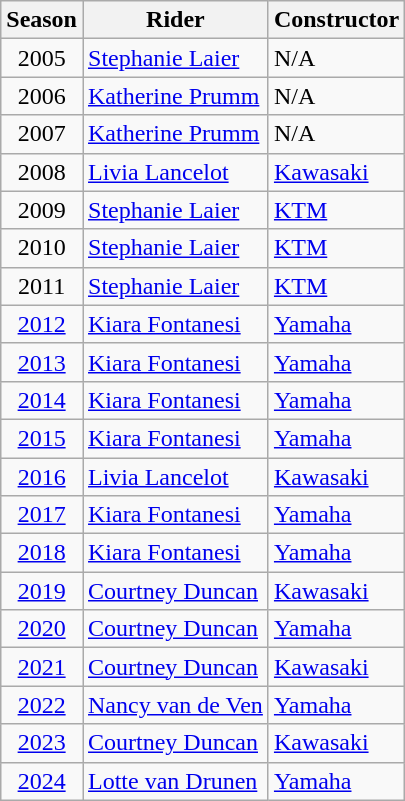<table class="wikitable sortable">
<tr>
<th>Season</th>
<th>Rider</th>
<th>Constructor</th>
</tr>
<tr>
<td align="center">2005</td>
<td> <a href='#'>Stephanie Laier</a></td>
<td>N/A</td>
</tr>
<tr>
<td align="center">2006</td>
<td> <a href='#'>Katherine Prumm</a></td>
<td>N/A</td>
</tr>
<tr>
<td align="center">2007</td>
<td> <a href='#'>Katherine Prumm</a></td>
<td>N/A</td>
</tr>
<tr>
<td align="center">2008</td>
<td> <a href='#'>Livia Lancelot</a></td>
<td> <a href='#'>Kawasaki</a></td>
</tr>
<tr>
<td align="center">2009</td>
<td> <a href='#'>Stephanie Laier</a></td>
<td> <a href='#'>KTM</a></td>
</tr>
<tr>
<td align="center">2010</td>
<td> <a href='#'>Stephanie Laier</a></td>
<td> <a href='#'>KTM</a></td>
</tr>
<tr>
<td align="center">2011</td>
<td> <a href='#'>Stephanie Laier</a></td>
<td> <a href='#'>KTM</a></td>
</tr>
<tr>
<td align="center"><a href='#'>2012</a></td>
<td> <a href='#'>Kiara Fontanesi</a></td>
<td> <a href='#'>Yamaha</a></td>
</tr>
<tr>
<td align="center"><a href='#'>2013</a></td>
<td> <a href='#'>Kiara Fontanesi</a></td>
<td> <a href='#'>Yamaha</a></td>
</tr>
<tr>
<td align="center"><a href='#'>2014</a></td>
<td> <a href='#'>Kiara Fontanesi</a></td>
<td> <a href='#'>Yamaha</a></td>
</tr>
<tr>
<td align="center"><a href='#'>2015</a></td>
<td> <a href='#'>Kiara Fontanesi</a></td>
<td> <a href='#'>Yamaha</a></td>
</tr>
<tr>
<td align="center"><a href='#'>2016</a></td>
<td> <a href='#'>Livia Lancelot</a></td>
<td> <a href='#'>Kawasaki</a></td>
</tr>
<tr>
<td align="center"><a href='#'>2017</a></td>
<td> <a href='#'>Kiara Fontanesi</a></td>
<td> <a href='#'>Yamaha</a></td>
</tr>
<tr>
<td align="center"><a href='#'>2018</a></td>
<td> <a href='#'>Kiara Fontanesi</a></td>
<td> <a href='#'>Yamaha</a></td>
</tr>
<tr>
<td align="center"><a href='#'>2019</a></td>
<td> <a href='#'>Courtney Duncan</a></td>
<td> <a href='#'>Kawasaki</a></td>
</tr>
<tr>
<td align="center"><a href='#'>2020</a></td>
<td> <a href='#'>Courtney Duncan</a></td>
<td> <a href='#'>Yamaha</a></td>
</tr>
<tr>
<td align="center"><a href='#'>2021</a></td>
<td> <a href='#'>Courtney Duncan</a></td>
<td> <a href='#'>Kawasaki</a></td>
</tr>
<tr>
<td align="center"><a href='#'>2022</a></td>
<td> <a href='#'>Nancy van de Ven</a></td>
<td> <a href='#'>Yamaha</a></td>
</tr>
<tr>
<td align="center"><a href='#'>2023</a></td>
<td> <a href='#'>Courtney Duncan</a></td>
<td> <a href='#'>Kawasaki</a></td>
</tr>
<tr>
<td align="center"><a href='#'>2024</a></td>
<td> <a href='#'>Lotte van Drunen</a></td>
<td> <a href='#'>Yamaha</a></td>
</tr>
</table>
